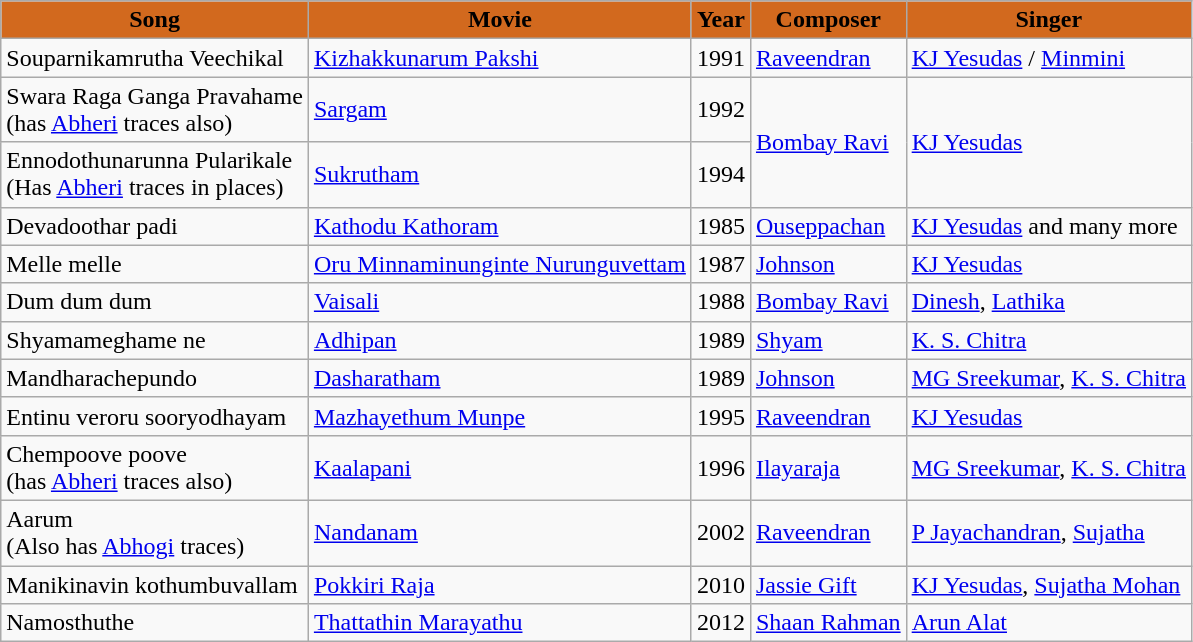<table class="wikitable">
<tr>
<th style="background:#D2691E">Song</th>
<th style="background:#D2691E">Movie</th>
<th style="background:#D2691E">Year</th>
<th style="background:#D2691E">Composer</th>
<th style="background:#D2691E">Singer</th>
</tr>
<tr>
<td>Souparnikamrutha Veechikal</td>
<td><a href='#'>Kizhakkunarum Pakshi</a></td>
<td>1991</td>
<td><a href='#'>Raveendran</a></td>
<td><a href='#'>KJ Yesudas</a> / <a href='#'>Minmini</a></td>
</tr>
<tr>
<td>Swara Raga Ganga Pravahame<br>(has <a href='#'>Abheri</a> traces also)</td>
<td><a href='#'>Sargam</a></td>
<td>1992</td>
<td rowspan=2><a href='#'>Bombay Ravi</a></td>
<td rowspan=2><a href='#'>KJ Yesudas</a></td>
</tr>
<tr>
<td>Ennodothunarunna Pularikale<br>(Has <a href='#'>Abheri</a> traces in places)</td>
<td><a href='#'>Sukrutham</a></td>
<td>1994</td>
</tr>
<tr>
<td>Devadoothar padi</td>
<td><a href='#'>Kathodu Kathoram</a></td>
<td>1985</td>
<td><a href='#'>Ouseppachan</a></td>
<td><a href='#'>KJ Yesudas</a> and many more</td>
</tr>
<tr>
<td>Melle melle</td>
<td><a href='#'>Oru Minnaminunginte Nurunguvettam</a></td>
<td>1987</td>
<td><a href='#'>Johnson</a></td>
<td><a href='#'>KJ Yesudas</a></td>
</tr>
<tr>
<td>Dum dum dum</td>
<td><a href='#'>Vaisali</a></td>
<td>1988</td>
<td><a href='#'>Bombay Ravi</a></td>
<td><a href='#'>Dinesh</a>, <a href='#'>Lathika</a></td>
</tr>
<tr>
<td>Shyamameghame ne</td>
<td><a href='#'>Adhipan</a></td>
<td>1989</td>
<td><a href='#'>Shyam</a></td>
<td><a href='#'>K. S. Chitra</a></td>
</tr>
<tr>
<td>Mandharachepundo</td>
<td><a href='#'>Dasharatham</a></td>
<td>1989</td>
<td><a href='#'>Johnson</a></td>
<td><a href='#'>MG Sreekumar</a>, <a href='#'>K. S. Chitra</a></td>
</tr>
<tr>
<td>Entinu veroru sooryodhayam</td>
<td><a href='#'>Mazhayethum Munpe</a></td>
<td>1995</td>
<td><a href='#'>Raveendran</a></td>
<td><a href='#'>KJ Yesudas</a></td>
</tr>
<tr>
<td>Chempoove poove<br>(has <a href='#'>Abheri</a> traces also)</td>
<td><a href='#'>Kaalapani</a></td>
<td>1996</td>
<td><a href='#'>Ilayaraja</a></td>
<td><a href='#'>MG Sreekumar</a>, <a href='#'>K. S. Chitra</a></td>
</tr>
<tr>
<td>Aarum<br>(Also has <a href='#'>Abhogi</a> traces)</td>
<td><a href='#'>Nandanam</a></td>
<td>2002</td>
<td><a href='#'>Raveendran</a></td>
<td><a href='#'>P Jayachandran</a>, <a href='#'>Sujatha</a></td>
</tr>
<tr>
<td>Manikinavin kothumbuvallam</td>
<td><a href='#'>Pokkiri Raja</a></td>
<td>2010</td>
<td><a href='#'>Jassie Gift</a></td>
<td><a href='#'>KJ Yesudas</a>, <a href='#'>Sujatha Mohan</a></td>
</tr>
<tr>
<td>Namosthuthe</td>
<td><a href='#'>Thattathin Marayathu</a></td>
<td>2012</td>
<td><a href='#'>Shaan Rahman</a></td>
<td><a href='#'>Arun Alat</a></td>
</tr>
</table>
